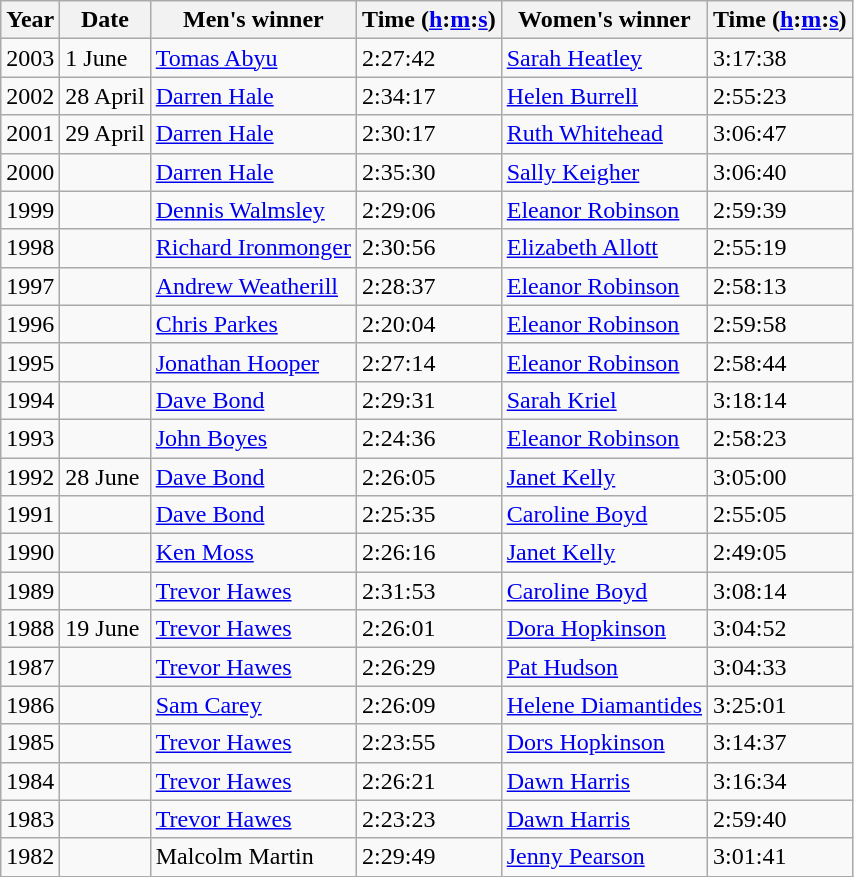<table class="wikitable sortable">
<tr>
<th>Year</th>
<th class="unsortable">Date</th>
<th>Men's winner</th>
<th>Time (<a href='#'>h</a>:<a href='#'>m</a>:<a href='#'>s</a>)</th>
<th>Women's winner</th>
<th>Time  (<a href='#'>h</a>:<a href='#'>m</a>:<a href='#'>s</a>)</th>
</tr>
<tr>
<td>2003</td>
<td>1 June</td>
<td><a href='#'>Tomas Abyu</a></td>
<td>2:27:42</td>
<td><a href='#'>Sarah Heatley</a></td>
<td>3:17:38</td>
</tr>
<tr>
<td>2002</td>
<td>28 April</td>
<td><a href='#'>Darren Hale</a></td>
<td>2:34:17</td>
<td><a href='#'>Helen Burrell</a></td>
<td>2:55:23</td>
</tr>
<tr>
<td>2001</td>
<td>29 April</td>
<td><a href='#'>Darren Hale</a></td>
<td>2:30:17</td>
<td><a href='#'>Ruth Whitehead</a></td>
<td>3:06:47</td>
</tr>
<tr>
<td>2000</td>
<td></td>
<td><a href='#'>Darren Hale</a></td>
<td>2:35:30</td>
<td><a href='#'>Sally Keigher</a></td>
<td>3:06:40</td>
</tr>
<tr>
<td>1999</td>
<td></td>
<td><a href='#'>Dennis Walmsley</a></td>
<td>2:29:06</td>
<td><a href='#'>Eleanor Robinson</a></td>
<td>2:59:39</td>
</tr>
<tr>
<td>1998</td>
<td></td>
<td><a href='#'>Richard Ironmonger</a></td>
<td>2:30:56</td>
<td><a href='#'>Elizabeth Allott</a></td>
<td>2:55:19</td>
</tr>
<tr>
<td>1997</td>
<td></td>
<td><a href='#'>Andrew Weatherill</a></td>
<td>2:28:37</td>
<td><a href='#'>Eleanor Robinson</a></td>
<td>2:58:13</td>
</tr>
<tr>
<td>1996</td>
<td></td>
<td><a href='#'>Chris Parkes</a></td>
<td>2:20:04</td>
<td><a href='#'>Eleanor Robinson</a></td>
<td>2:59:58</td>
</tr>
<tr>
<td>1995</td>
<td></td>
<td><a href='#'>Jonathan Hooper</a></td>
<td>2:27:14</td>
<td><a href='#'>Eleanor Robinson</a></td>
<td>2:58:44</td>
</tr>
<tr>
<td>1994</td>
<td></td>
<td><a href='#'>Dave Bond</a></td>
<td>2:29:31</td>
<td><a href='#'>Sarah Kriel</a></td>
<td>3:18:14</td>
</tr>
<tr>
<td>1993</td>
<td></td>
<td><a href='#'>John Boyes</a></td>
<td>2:24:36</td>
<td><a href='#'>Eleanor Robinson</a></td>
<td>2:58:23</td>
</tr>
<tr>
<td>1992</td>
<td>28 June</td>
<td><a href='#'>Dave Bond</a></td>
<td>2:26:05</td>
<td><a href='#'>Janet Kelly</a></td>
<td>3:05:00</td>
</tr>
<tr>
<td>1991</td>
<td></td>
<td><a href='#'>Dave Bond</a></td>
<td>2:25:35</td>
<td><a href='#'>Caroline Boyd</a></td>
<td>2:55:05</td>
</tr>
<tr>
<td>1990</td>
<td></td>
<td><a href='#'>Ken Moss</a></td>
<td>2:26:16</td>
<td><a href='#'>Janet Kelly</a></td>
<td>2:49:05</td>
</tr>
<tr>
<td>1989</td>
<td></td>
<td><a href='#'>Trevor Hawes</a></td>
<td>2:31:53</td>
<td><a href='#'>Caroline Boyd</a></td>
<td>3:08:14</td>
</tr>
<tr>
<td>1988</td>
<td>19 June</td>
<td><a href='#'>Trevor Hawes</a></td>
<td>2:26:01</td>
<td><a href='#'>Dora Hopkinson</a></td>
<td>3:04:52</td>
</tr>
<tr>
<td>1987</td>
<td></td>
<td><a href='#'>Trevor Hawes</a></td>
<td>2:26:29</td>
<td><a href='#'>Pat Hudson</a></td>
<td>3:04:33</td>
</tr>
<tr>
<td>1986</td>
<td></td>
<td><a href='#'>Sam Carey</a></td>
<td>2:26:09</td>
<td><a href='#'>Helene Diamantides</a></td>
<td>3:25:01</td>
</tr>
<tr>
<td>1985</td>
<td></td>
<td><a href='#'>Trevor Hawes</a></td>
<td>2:23:55</td>
<td><a href='#'>Dors Hopkinson</a></td>
<td>3:14:37</td>
</tr>
<tr>
<td>1984</td>
<td></td>
<td><a href='#'>Trevor Hawes</a></td>
<td>2:26:21</td>
<td><a href='#'>Dawn Harris</a></td>
<td>3:16:34</td>
</tr>
<tr>
<td>1983</td>
<td></td>
<td><a href='#'>Trevor Hawes</a></td>
<td>2:23:23</td>
<td><a href='#'>Dawn Harris</a></td>
<td>2:59:40</td>
</tr>
<tr>
<td>1982</td>
<td></td>
<td>Malcolm Martin</td>
<td>2:29:49</td>
<td><a href='#'>Jenny Pearson</a></td>
<td>3:01:41</td>
</tr>
</table>
